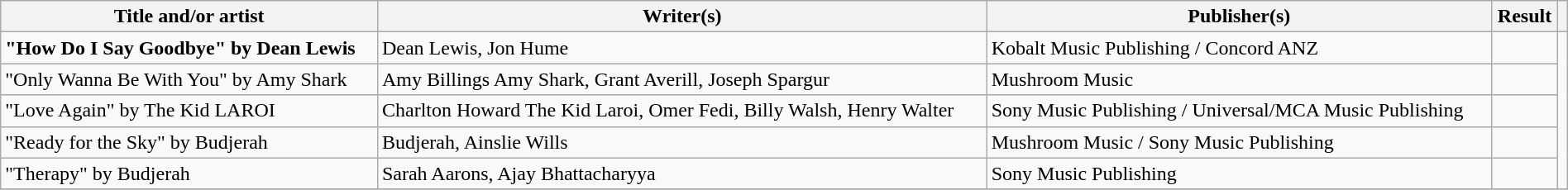<table class="wikitable" width=100%>
<tr>
<th scope="col">Title and/or artist</th>
<th scope="col">Writer(s)</th>
<th scope="col">Publisher(s)</th>
<th scope="col">Result</th>
<th scope="col"></th>
</tr>
<tr>
<td><strong>"How Do I Say Goodbye" by Dean Lewis</strong></td>
<td>Dean Lewis, Jon Hume</td>
<td>Kobalt Music Publishing / Concord ANZ</td>
<td></td>
<td rowspan="5"></td>
</tr>
<tr>
<td>"Only Wanna Be With You" by Amy Shark</td>
<td>Amy Billings  Amy Shark, Grant Averill, Joseph Spargur</td>
<td>Mushroom Music</td>
<td></td>
</tr>
<tr>
<td>"Love Again" by The Kid LAROI</td>
<td>Charlton Howard  The Kid Laroi, Omer Fedi, Billy Walsh, Henry Walter</td>
<td>Sony Music Publishing / Universal/MCA Music Publishing</td>
<td></td>
</tr>
<tr>
<td>"Ready for the Sky" by Budjerah</td>
<td>Budjerah, Ainslie Wills</td>
<td>Mushroom Music / Sony Music Publishing</td>
<td></td>
</tr>
<tr>
<td>"Therapy" by Budjerah</td>
<td>Sarah Aarons, Ajay Bhattacharyya</td>
<td>Sony Music Publishing</td>
<td></td>
</tr>
<tr>
</tr>
</table>
